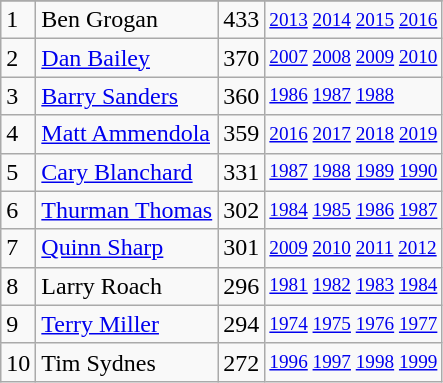<table class="wikitable">
<tr>
</tr>
<tr>
<td>1</td>
<td>Ben Grogan</td>
<td><abbr>433</abbr></td>
<td style="font-size:80%;"><a href='#'>2013</a> <a href='#'>2014</a> <a href='#'>2015</a> <a href='#'>2016</a></td>
</tr>
<tr>
<td>2</td>
<td><a href='#'>Dan Bailey</a></td>
<td><abbr>370</abbr></td>
<td style="font-size:80%;"><a href='#'>2007</a> <a href='#'>2008</a> <a href='#'>2009</a> <a href='#'>2010</a></td>
</tr>
<tr>
<td>3</td>
<td><a href='#'>Barry Sanders</a></td>
<td><abbr>360</abbr></td>
<td style="font-size:80%;"><a href='#'>1986</a> <a href='#'>1987</a> <a href='#'>1988</a></td>
</tr>
<tr>
<td>4</td>
<td><a href='#'>Matt Ammendola</a></td>
<td><abbr>359</abbr></td>
<td style="font-size:80%;"><a href='#'>2016</a> <a href='#'>2017</a> <a href='#'>2018</a> <a href='#'>2019</a></td>
</tr>
<tr>
<td>5</td>
<td><a href='#'>Cary Blanchard</a></td>
<td><abbr>331</abbr></td>
<td style="font-size:80%;"><a href='#'>1987</a> <a href='#'>1988</a> <a href='#'>1989</a> <a href='#'>1990</a></td>
</tr>
<tr>
<td>6</td>
<td><a href='#'>Thurman Thomas</a></td>
<td><abbr>302</abbr></td>
<td style="font-size:80%;"><a href='#'>1984</a> <a href='#'>1985</a> <a href='#'>1986</a> <a href='#'>1987</a></td>
</tr>
<tr>
<td>7</td>
<td><a href='#'>Quinn Sharp</a></td>
<td><abbr>301</abbr></td>
<td style="font-size:80%;"><a href='#'>2009</a> <a href='#'>2010</a> <a href='#'>2011</a> <a href='#'>2012</a></td>
</tr>
<tr>
<td>8</td>
<td>Larry Roach</td>
<td><abbr>296</abbr></td>
<td style="font-size:80%;"><a href='#'>1981</a> <a href='#'>1982</a> <a href='#'>1983</a> <a href='#'>1984</a></td>
</tr>
<tr>
<td>9</td>
<td><a href='#'>Terry Miller</a></td>
<td><abbr>294</abbr></td>
<td style="font-size:80%;"><a href='#'>1974</a> <a href='#'>1975</a> <a href='#'>1976</a> <a href='#'>1977</a></td>
</tr>
<tr>
<td>10</td>
<td>Tim Sydnes</td>
<td><abbr>272</abbr></td>
<td style="font-size:80%;"><a href='#'>1996</a> <a href='#'>1997</a> <a href='#'>1998</a> <a href='#'>1999</a></td>
</tr>
</table>
